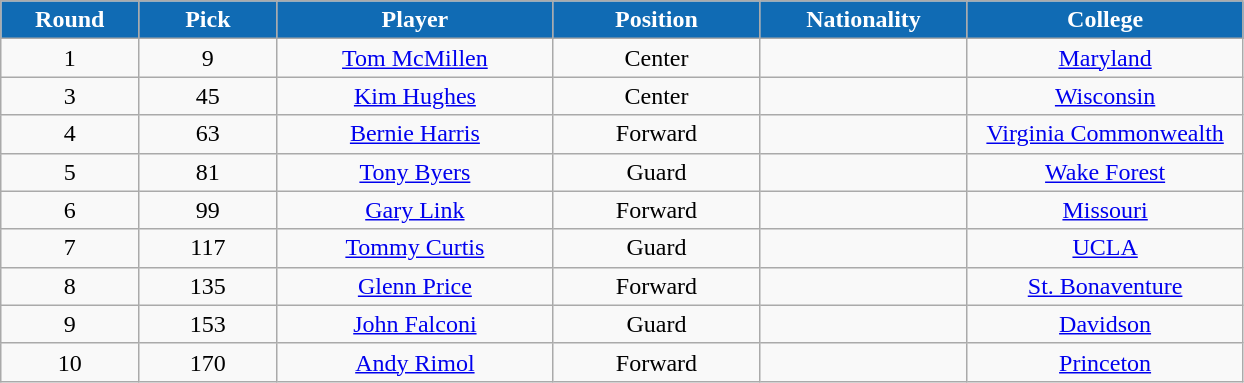<table class="wikitable sortable">
<tr>
<th style="background:#106bb4; color:white; width:10%;">Round</th>
<th style="background:#106bb4; color:white; width:10%;">Pick</th>
<th style="background:#106bb4; color:white; width:20%;">Player</th>
<th style="background:#106bb4; color:white" width="15%">Position</th>
<th style="background:#106bb4; color:white" width="15%">Nationality</th>
<th style="background:#106bb4; color:white; width:20%;">College</th>
</tr>
<tr style="text-align:center;" bgcolor="">
<td>1</td>
<td>9</td>
<td><a href='#'>Tom McMillen</a></td>
<td>Center</td>
<td></td>
<td><a href='#'>Maryland</a></td>
</tr>
<tr style="text-align:center;" bgcolor="">
<td>3</td>
<td>45</td>
<td><a href='#'>Kim Hughes</a></td>
<td>Center</td>
<td></td>
<td><a href='#'>Wisconsin</a></td>
</tr>
<tr style="text-align:center;" bgcolor="">
<td>4</td>
<td>63</td>
<td><a href='#'>Bernie Harris</a></td>
<td>Forward</td>
<td></td>
<td><a href='#'>Virginia Commonwealth</a></td>
</tr>
<tr style="text-align:center;" bgcolor="">
<td>5</td>
<td>81</td>
<td><a href='#'>Tony Byers</a></td>
<td>Guard</td>
<td></td>
<td><a href='#'>Wake Forest</a></td>
</tr>
<tr style="text-align:center;" bgcolor="">
<td>6</td>
<td>99</td>
<td><a href='#'>Gary Link</a></td>
<td>Forward</td>
<td></td>
<td><a href='#'>Missouri</a></td>
</tr>
<tr style="text-align:center;" bgcolor="">
<td>7</td>
<td>117</td>
<td><a href='#'>Tommy Curtis</a></td>
<td>Guard</td>
<td></td>
<td><a href='#'>UCLA</a></td>
</tr>
<tr style="text-align:center;" bgcolor="">
<td>8</td>
<td>135</td>
<td><a href='#'>Glenn Price</a></td>
<td>Forward</td>
<td></td>
<td><a href='#'>St. Bonaventure</a></td>
</tr>
<tr style="text-align:center;" bgcolor="">
<td>9</td>
<td>153</td>
<td><a href='#'>John Falconi</a></td>
<td>Guard</td>
<td></td>
<td><a href='#'>Davidson</a></td>
</tr>
<tr style="text-align:center;" bgcolor="">
<td>10</td>
<td>170</td>
<td><a href='#'>Andy Rimol</a></td>
<td>Forward</td>
<td></td>
<td><a href='#'>Princeton</a></td>
</tr>
</table>
